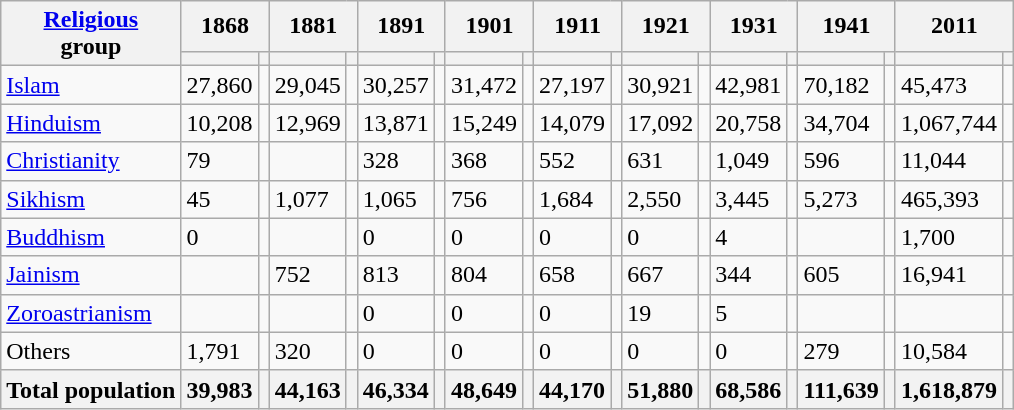<table class="wikitable collapsible sortable">
<tr>
<th rowspan="2"><a href='#'>Religious</a><br>group</th>
<th colspan="2">1868</th>
<th colspan="2">1881</th>
<th colspan="2">1891</th>
<th colspan="2">1901</th>
<th colspan="2">1911</th>
<th colspan="2">1921</th>
<th colspan="2">1931</th>
<th colspan="2">1941</th>
<th colspan="2">2011</th>
</tr>
<tr>
<th><a href='#'></a></th>
<th></th>
<th></th>
<th></th>
<th></th>
<th></th>
<th></th>
<th></th>
<th></th>
<th></th>
<th></th>
<th></th>
<th></th>
<th></th>
<th></th>
<th></th>
<th></th>
<th></th>
</tr>
<tr>
<td><a href='#'>Islam</a> </td>
<td>27,860</td>
<td></td>
<td>29,045</td>
<td></td>
<td>30,257</td>
<td></td>
<td>31,472</td>
<td></td>
<td>27,197</td>
<td></td>
<td>30,921</td>
<td></td>
<td>42,981</td>
<td></td>
<td>70,182</td>
<td></td>
<td>45,473</td>
<td></td>
</tr>
<tr>
<td><a href='#'>Hinduism</a> </td>
<td>10,208</td>
<td></td>
<td>12,969</td>
<td></td>
<td>13,871</td>
<td></td>
<td>15,249</td>
<td></td>
<td>14,079</td>
<td></td>
<td>17,092</td>
<td></td>
<td>20,758</td>
<td></td>
<td>34,704</td>
<td></td>
<td>1,067,744</td>
<td></td>
</tr>
<tr>
<td><a href='#'>Christianity</a> </td>
<td>79</td>
<td></td>
<td></td>
<td></td>
<td>328</td>
<td></td>
<td>368</td>
<td></td>
<td>552</td>
<td></td>
<td>631</td>
<td></td>
<td>1,049</td>
<td></td>
<td>596</td>
<td></td>
<td>11,044</td>
<td></td>
</tr>
<tr>
<td><a href='#'>Sikhism</a> </td>
<td>45</td>
<td></td>
<td>1,077</td>
<td></td>
<td>1,065</td>
<td></td>
<td>756</td>
<td></td>
<td>1,684</td>
<td></td>
<td>2,550</td>
<td></td>
<td>3,445</td>
<td></td>
<td>5,273</td>
<td></td>
<td>465,393</td>
<td></td>
</tr>
<tr>
<td><a href='#'>Buddhism</a> </td>
<td>0</td>
<td></td>
<td></td>
<td></td>
<td>0</td>
<td></td>
<td>0</td>
<td></td>
<td>0</td>
<td></td>
<td>0</td>
<td></td>
<td>4</td>
<td></td>
<td></td>
<td></td>
<td>1,700</td>
<td></td>
</tr>
<tr>
<td><a href='#'>Jainism</a> </td>
<td></td>
<td></td>
<td>752</td>
<td></td>
<td>813</td>
<td></td>
<td>804</td>
<td></td>
<td>658</td>
<td></td>
<td>667</td>
<td></td>
<td>344</td>
<td></td>
<td>605</td>
<td></td>
<td>16,941</td>
<td></td>
</tr>
<tr>
<td><a href='#'>Zoroastrianism</a> </td>
<td></td>
<td></td>
<td></td>
<td></td>
<td>0</td>
<td></td>
<td>0</td>
<td></td>
<td>0</td>
<td></td>
<td>19</td>
<td></td>
<td>5</td>
<td></td>
<td></td>
<td></td>
<td></td>
<td></td>
</tr>
<tr>
<td>Others</td>
<td>1,791</td>
<td></td>
<td>320</td>
<td></td>
<td>0</td>
<td></td>
<td>0</td>
<td></td>
<td>0</td>
<td></td>
<td>0</td>
<td></td>
<td>0</td>
<td></td>
<td>279</td>
<td></td>
<td>10,584</td>
<td></td>
</tr>
<tr>
<th>Total population</th>
<th>39,983</th>
<th></th>
<th>44,163</th>
<th></th>
<th>46,334</th>
<th></th>
<th>48,649</th>
<th></th>
<th>44,170</th>
<th></th>
<th>51,880</th>
<th></th>
<th>68,586</th>
<th></th>
<th>111,639</th>
<th></th>
<th>1,618,879</th>
<th></th>
</tr>
</table>
